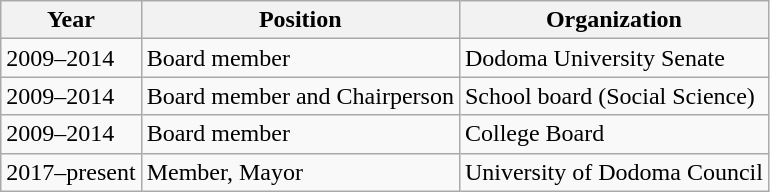<table class="wikitable sortable">
<tr>
<th>Year</th>
<th>Position</th>
<th>Organization</th>
</tr>
<tr>
<td>2009–2014</td>
<td>Board member</td>
<td>Dodoma University Senate</td>
</tr>
<tr>
<td>2009–2014</td>
<td>Board member and Chairperson</td>
<td>School board (Social Science)</td>
</tr>
<tr>
<td>2009–2014</td>
<td>Board member</td>
<td>College Board</td>
</tr>
<tr>
<td>2017–present</td>
<td>Member, Mayor</td>
<td>University of Dodoma Council</td>
</tr>
</table>
